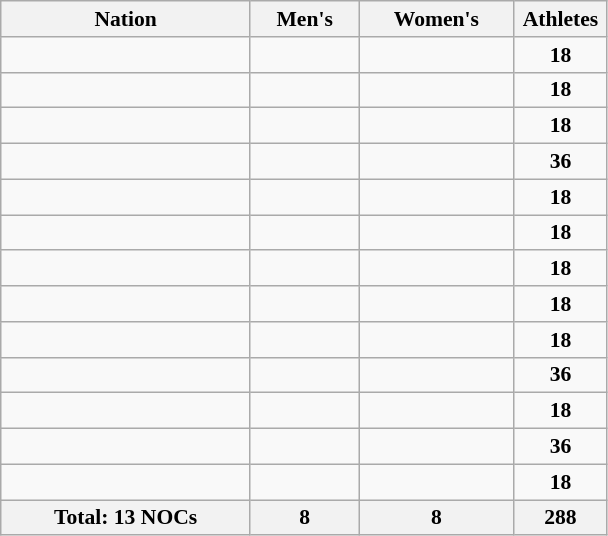<table class="wikitable sortable" width=405 style="text-align:center; font-size:90%">
<tr>
<th>Nation</th>
<th>Men's</th>
<th>Women's</th>
<th width=55>Athletes</th>
</tr>
<tr>
<td style="text-align:left;"></td>
<td></td>
<td></td>
<td><strong>18</strong></td>
</tr>
<tr>
<td style="text-align:left;"></td>
<td></td>
<td></td>
<td><strong>18</strong></td>
</tr>
<tr>
<td style="text-align:left;"></td>
<td></td>
<td></td>
<td><strong>18</strong></td>
</tr>
<tr>
<td style="text-align:left;"></td>
<td></td>
<td></td>
<td><strong>36</strong></td>
</tr>
<tr>
<td style="text-align:left;"></td>
<td></td>
<td></td>
<td><strong>18</strong></td>
</tr>
<tr>
<td style="text-align:left;"></td>
<td></td>
<td></td>
<td><strong>18</strong></td>
</tr>
<tr>
<td style="text-align:left;"></td>
<td></td>
<td></td>
<td><strong>18</strong></td>
</tr>
<tr>
<td style="text-align:left;"></td>
<td></td>
<td></td>
<td><strong>18</strong></td>
</tr>
<tr>
<td style="text-align:left;"></td>
<td></td>
<td></td>
<td><strong>18</strong></td>
</tr>
<tr>
<td style="text-align:left;"></td>
<td></td>
<td></td>
<td><strong>36</strong></td>
</tr>
<tr>
<td style="text-align:left;"></td>
<td></td>
<td></td>
<td><strong>18</strong></td>
</tr>
<tr>
<td style="text-align:left;"></td>
<td></td>
<td></td>
<td><strong>36</strong></td>
</tr>
<tr>
<td style="text-align:left;"></td>
<td></td>
<td></td>
<td><strong>18</strong></td>
</tr>
<tr>
<th>Total: 13 NOCs</th>
<th>8</th>
<th>8</th>
<th>288</th>
</tr>
</table>
